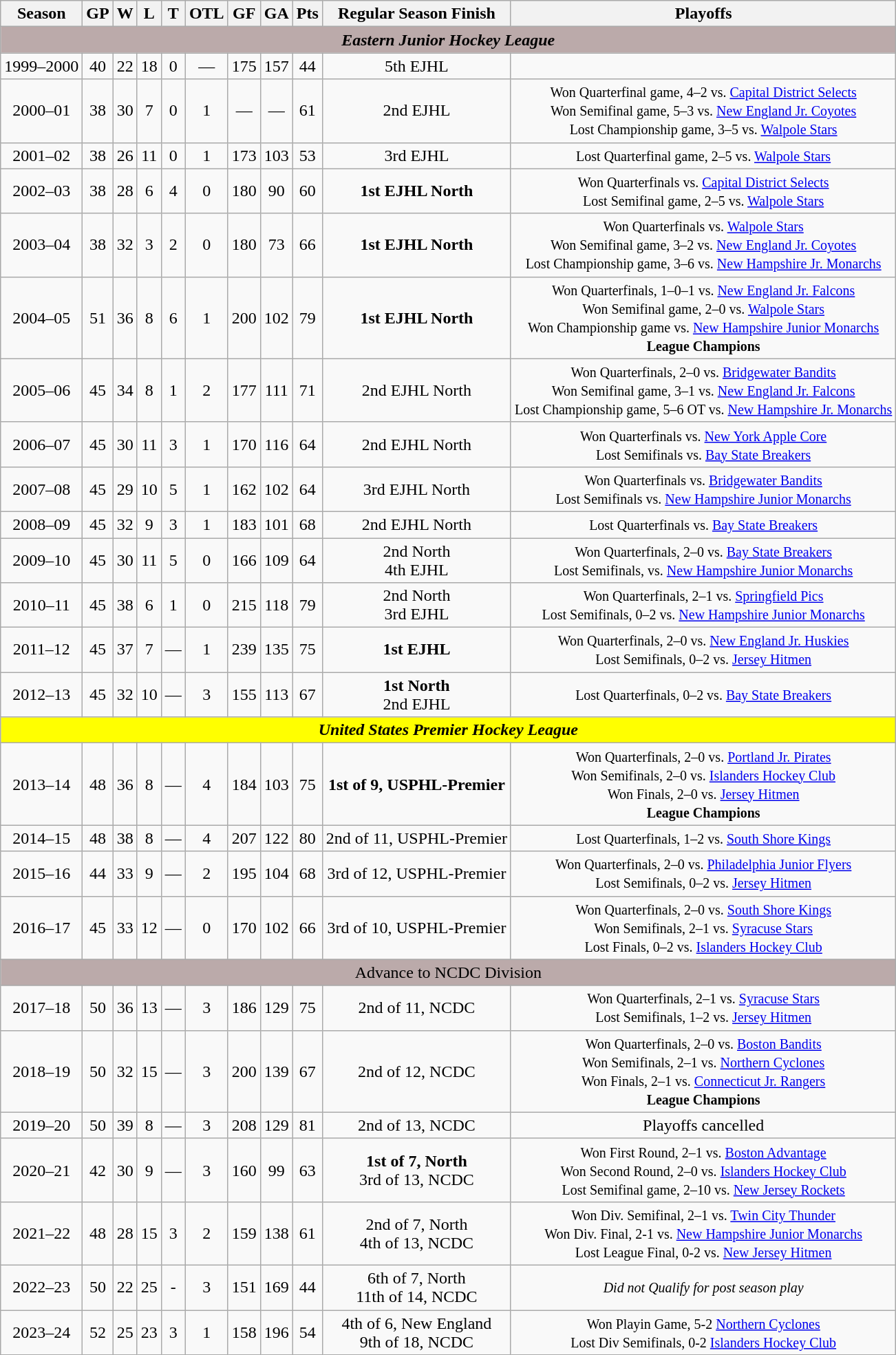<table class="wikitable" style="text-align:center">
<tr>
<th>Season</th>
<th>GP</th>
<th>W</th>
<th>L</th>
<th>T</th>
<th>OTL</th>
<th>GF</th>
<th>GA</th>
<th>Pts</th>
<th>Regular Season Finish</th>
<th>Playoffs</th>
</tr>
<tr align="center"  bgcolor="#bbaaaa">
<td colspan="12"><strong><em>Eastern Junior Hockey League</em></strong></td>
</tr>
<tr>
<td>1999–2000</td>
<td>40</td>
<td>22</td>
<td>18</td>
<td>0</td>
<td>—</td>
<td>175</td>
<td>157</td>
<td>44</td>
<td>5th EJHL</td>
<td></td>
</tr>
<tr>
<td>2000–01</td>
<td>38</td>
<td>30</td>
<td>7</td>
<td>0</td>
<td>1</td>
<td>—</td>
<td>—</td>
<td>61</td>
<td>2nd EJHL</td>
<td><small>Won Quarterfinal game, 4–2 vs. <a href='#'>Capital District Selects</a><br>Won Semifinal game, 5–3 vs. <a href='#'>New England Jr. Coyotes</a><br>Lost Championship game, 3–5 vs. <a href='#'>Walpole Stars</a></small></td>
</tr>
<tr>
<td>2001–02</td>
<td>38</td>
<td>26</td>
<td>11</td>
<td>0</td>
<td>1</td>
<td>173</td>
<td>103</td>
<td>53</td>
<td>3rd EJHL</td>
<td><small>Lost Quarterfinal game, 2–5 vs. <a href='#'>Walpole Stars</a></small></td>
</tr>
<tr>
<td>2002–03</td>
<td>38</td>
<td>28</td>
<td>6</td>
<td>4</td>
<td>0</td>
<td>180</td>
<td>90</td>
<td>60</td>
<td><strong>1st EJHL North</strong></td>
<td><small>Won Quarterfinals vs. <a href='#'>Capital District Selects</a><br>Lost Semifinal game, 2–5 vs. <a href='#'>Walpole Stars</a></small></td>
</tr>
<tr>
<td>2003–04</td>
<td>38</td>
<td>32</td>
<td>3</td>
<td>2</td>
<td>0</td>
<td>180</td>
<td>73</td>
<td>66</td>
<td><strong>1st EJHL North</strong></td>
<td><small>Won Quarterfinals vs. <a href='#'>Walpole Stars</a><br>Won Semifinal game, 3–2 vs. <a href='#'>New England Jr. Coyotes</a><br>Lost Championship game, 3–6 vs. <a href='#'>New Hampshire Jr. Monarchs</a></small></td>
</tr>
<tr>
<td>2004–05</td>
<td>51</td>
<td>36</td>
<td>8</td>
<td>6</td>
<td>1</td>
<td>200</td>
<td>102</td>
<td>79</td>
<td><strong>1st EJHL North</strong></td>
<td><small>Won Quarterfinals, 1–0–1 vs. <a href='#'>New England Jr. Falcons</a><br>Won Semifinal game, 2–0 vs. <a href='#'>Walpole Stars</a><br>Won Championship game vs. <a href='#'>New Hampshire Junior Monarchs</a><br><strong>League Champions</strong></small></td>
</tr>
<tr>
<td>2005–06</td>
<td>45</td>
<td>34</td>
<td>8</td>
<td>1</td>
<td>2</td>
<td>177</td>
<td>111</td>
<td>71</td>
<td>2nd EJHL North</td>
<td><small>Won Quarterfinals, 2–0 vs. <a href='#'>Bridgewater Bandits</a><br>Won Semifinal game, 3–1 vs. <a href='#'>New England Jr. Falcons</a><br>Lost Championship game, 5–6 OT vs. <a href='#'>New Hampshire Jr. Monarchs</a></small></td>
</tr>
<tr>
<td>2006–07</td>
<td>45</td>
<td>30</td>
<td>11</td>
<td>3</td>
<td>1</td>
<td>170</td>
<td>116</td>
<td>64</td>
<td>2nd EJHL North</td>
<td><small>Won Quarterfinals vs. <a href='#'>New York Apple Core</a><br>Lost Semifinals vs. <a href='#'>Bay State Breakers</a></small></td>
</tr>
<tr>
<td>2007–08</td>
<td>45</td>
<td>29</td>
<td>10</td>
<td>5</td>
<td>1</td>
<td>162</td>
<td>102</td>
<td>64</td>
<td>3rd EJHL North</td>
<td><small>Won Quarterfinals vs. <a href='#'>Bridgewater Bandits</a><br>Lost Semifinals vs. <a href='#'>New Hampshire Junior Monarchs</a></small></td>
</tr>
<tr>
<td>2008–09</td>
<td>45</td>
<td>32</td>
<td>9</td>
<td>3</td>
<td>1</td>
<td>183</td>
<td>101</td>
<td>68</td>
<td>2nd EJHL North</td>
<td><small>Lost Quarterfinals vs. <a href='#'>Bay State Breakers</a></small></td>
</tr>
<tr>
<td>2009–10</td>
<td>45</td>
<td>30</td>
<td>11</td>
<td>5</td>
<td>0</td>
<td>166</td>
<td>109</td>
<td>64</td>
<td>2nd North<br>4th EJHL</td>
<td><small>Won Quarterfinals, 2–0 vs. <a href='#'>Bay State Breakers</a><br>Lost Semifinals, vs. <a href='#'>New Hampshire Junior Monarchs</a></small></td>
</tr>
<tr>
<td>2010–11</td>
<td>45</td>
<td>38</td>
<td>6</td>
<td>1</td>
<td>0</td>
<td>215</td>
<td>118</td>
<td>79</td>
<td>2nd North<br>3rd EJHL</td>
<td><small>Won Quarterfinals, 2–1 vs. <a href='#'>Springfield Pics</a><br>Lost Semifinals, 0–2 vs. <a href='#'>New Hampshire Junior Monarchs</a></small></td>
</tr>
<tr>
<td>2011–12</td>
<td>45</td>
<td>37</td>
<td>7</td>
<td>—</td>
<td>1</td>
<td>239</td>
<td>135</td>
<td>75</td>
<td><strong>1st EJHL</strong></td>
<td><small>Won Quarterfinals, 2–0 vs. <a href='#'>New England Jr. Huskies</a><br>Lost Semifinals, 0–2 vs. <a href='#'>Jersey Hitmen</a></small></td>
</tr>
<tr>
<td>2012–13</td>
<td>45</td>
<td>32</td>
<td>10</td>
<td>—</td>
<td>3</td>
<td>155</td>
<td>113</td>
<td>67</td>
<td><strong>1st North</strong><br>2nd EJHL</td>
<td><small>Lost Quarterfinals, 0–2 vs. <a href='#'>Bay State Breakers</a></small></td>
</tr>
<tr align="center"  bgcolor=yellow>
<td colspan="12"><strong><em>United States Premier Hockey League</em></strong></td>
</tr>
<tr>
<td>2013–14</td>
<td>48</td>
<td>36</td>
<td>8</td>
<td>—</td>
<td>4</td>
<td>184</td>
<td>103</td>
<td>75</td>
<td><strong>1st of 9, USPHL-Premier</strong></td>
<td><small>Won Quarterfinals, 2–0 vs. <a href='#'>Portland Jr. Pirates</a><br>Won Semifinals, 2–0 vs. <a href='#'>Islanders Hockey Club</a><br>Won Finals, 2–0 vs. <a href='#'>Jersey Hitmen</a><br><strong>League Champions</strong></small></td>
</tr>
<tr>
<td>2014–15</td>
<td>48</td>
<td>38</td>
<td>8</td>
<td>—</td>
<td>4</td>
<td>207</td>
<td>122</td>
<td>80</td>
<td>2nd of 11, USPHL-Premier</td>
<td><small>Lost Quarterfinals, 1–2 vs. <a href='#'>South Shore Kings</a></small></td>
</tr>
<tr>
<td>2015–16</td>
<td>44</td>
<td>33</td>
<td>9</td>
<td>—</td>
<td>2</td>
<td>195</td>
<td>104</td>
<td>68</td>
<td>3rd of 12, USPHL-Premier</td>
<td><small>Won Quarterfinals, 2–0 vs. <a href='#'>Philadelphia Junior Flyers</a><br>Lost Semifinals, 0–2 vs. <a href='#'>Jersey Hitmen</a></small></td>
</tr>
<tr>
<td>2016–17</td>
<td>45</td>
<td>33</td>
<td>12</td>
<td>—</td>
<td>0</td>
<td>170</td>
<td>102</td>
<td>66</td>
<td>3rd of 10, USPHL-Premier</td>
<td><small>Won Quarterfinals, 2–0 vs. <a href='#'>South Shore Kings</a><br>Won Semifinals, 2–1 vs. <a href='#'>Syracuse Stars</a><br>Lost Finals, 0–2 vs. <a href='#'>Islanders Hockey Club</a></small></td>
</tr>
<tr align="center"  bgcolor="#bbaaaa">
<td colspan="12">Advance to NCDC Division</td>
</tr>
<tr>
<td>2017–18</td>
<td>50</td>
<td>36</td>
<td>13</td>
<td>—</td>
<td>3</td>
<td>186</td>
<td>129</td>
<td>75</td>
<td>2nd of 11, NCDC</td>
<td><small>Won Quarterfinals, 2–1 vs. <a href='#'>Syracuse Stars</a><br>Lost Semifinals, 1–2 vs. <a href='#'>Jersey Hitmen</a></small></td>
</tr>
<tr>
<td>2018–19</td>
<td>50</td>
<td>32</td>
<td>15</td>
<td>—</td>
<td>3</td>
<td>200</td>
<td>139</td>
<td>67</td>
<td>2nd of 12, NCDC</td>
<td><small>Won Quarterfinals, 2–0 vs. <a href='#'>Boston Bandits</a><br>Won Semifinals, 2–1 vs. <a href='#'>Northern Cyclones</a><br>Won Finals, 2–1 vs. <a href='#'>Connecticut Jr. Rangers</a><br><strong>League Champions</strong></small></td>
</tr>
<tr>
<td>2019–20</td>
<td>50</td>
<td>39</td>
<td>8</td>
<td>—</td>
<td>3</td>
<td>208</td>
<td>129</td>
<td>81</td>
<td>2nd of 13, NCDC</td>
<td>Playoffs cancelled</td>
</tr>
<tr>
<td>2020–21</td>
<td>42</td>
<td>30</td>
<td>9</td>
<td>—</td>
<td>3</td>
<td>160</td>
<td>99</td>
<td>63</td>
<td><strong>1st of 7, North</strong><br>3rd of 13, NCDC</td>
<td><small>Won First Round, 2–1 vs. <a href='#'>Boston Advantage</a><br>Won Second Round, 2–0 vs. <a href='#'>Islanders Hockey Club</a><br>Lost Semifinal game, 2–10 vs. <a href='#'>New Jersey Rockets</a></small></td>
</tr>
<tr>
<td>2021–22</td>
<td>48</td>
<td>28</td>
<td>15</td>
<td>3</td>
<td>2</td>
<td>159</td>
<td>138</td>
<td>61</td>
<td>2nd of 7, North<br>4th of 13, NCDC</td>
<td><small>Won Div. Semifinal, 2–1 vs. <a href='#'>Twin City Thunder</a><br>Won Div. Final, 2-1 vs. <a href='#'>New Hampshire Junior Monarchs</a><br>Lost League Final, 0-2 vs. <a href='#'>New Jersey Hitmen</a></small></td>
</tr>
<tr>
<td>2022–23</td>
<td>50</td>
<td>22</td>
<td>25</td>
<td>-</td>
<td>3</td>
<td>151</td>
<td>169</td>
<td>44</td>
<td>6th of 7, North<br>11th of 14, NCDC</td>
<td><small><em>Did not Qualify for post season play</em></small></td>
</tr>
<tr>
<td>2023–24</td>
<td>52</td>
<td>25</td>
<td>23</td>
<td>3</td>
<td>1</td>
<td>158</td>
<td>196</td>
<td>54</td>
<td>4th of 6, New England<br>9th of 18, NCDC</td>
<td><small>Won Playin Game, 5-2 <a href='#'>Northern Cyclones</a><br>Lost Div Semifinals, 0-2 <a href='#'>Islanders Hockey Club</a></small></td>
</tr>
</table>
